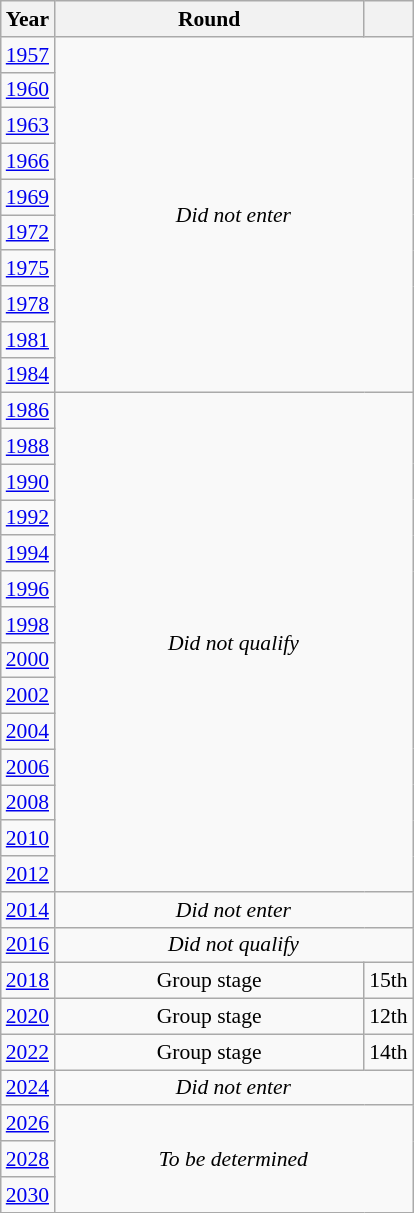<table class="wikitable" style="text-align: center; font-size:90%">
<tr>
<th>Year</th>
<th style="width:200px">Round</th>
<th></th>
</tr>
<tr>
<td><a href='#'>1957</a></td>
<td colspan="2" rowspan="10"><em>Did not enter</em></td>
</tr>
<tr>
<td><a href='#'>1960</a></td>
</tr>
<tr>
<td><a href='#'>1963</a></td>
</tr>
<tr>
<td><a href='#'>1966</a></td>
</tr>
<tr>
<td><a href='#'>1969</a></td>
</tr>
<tr>
<td><a href='#'>1972</a></td>
</tr>
<tr>
<td><a href='#'>1975</a></td>
</tr>
<tr>
<td><a href='#'>1978</a></td>
</tr>
<tr>
<td><a href='#'>1981</a></td>
</tr>
<tr>
<td><a href='#'>1984</a></td>
</tr>
<tr>
<td><a href='#'>1986</a></td>
<td colspan="2" rowspan="14"><em>Did not qualify</em></td>
</tr>
<tr>
<td><a href='#'>1988</a></td>
</tr>
<tr>
<td><a href='#'>1990</a></td>
</tr>
<tr>
<td><a href='#'>1992</a></td>
</tr>
<tr>
<td><a href='#'>1994</a></td>
</tr>
<tr>
<td><a href='#'>1996</a></td>
</tr>
<tr>
<td><a href='#'>1998</a></td>
</tr>
<tr>
<td><a href='#'>2000</a></td>
</tr>
<tr>
<td><a href='#'>2002</a></td>
</tr>
<tr>
<td><a href='#'>2004</a></td>
</tr>
<tr>
<td><a href='#'>2006</a></td>
</tr>
<tr>
<td><a href='#'>2008</a></td>
</tr>
<tr>
<td><a href='#'>2010</a></td>
</tr>
<tr>
<td><a href='#'>2012</a></td>
</tr>
<tr>
<td><a href='#'>2014</a></td>
<td colspan="2"><em>Did not enter</em></td>
</tr>
<tr>
<td><a href='#'>2016</a></td>
<td colspan="2"><em>Did not qualify</em></td>
</tr>
<tr>
<td><a href='#'>2018</a></td>
<td>Group stage</td>
<td>15th</td>
</tr>
<tr>
<td><a href='#'>2020</a></td>
<td>Group stage</td>
<td>12th</td>
</tr>
<tr>
<td><a href='#'>2022</a></td>
<td>Group stage</td>
<td>14th</td>
</tr>
<tr>
<td><a href='#'>2024</a></td>
<td colspan="2"><em>Did not enter</em></td>
</tr>
<tr>
<td><a href='#'>2026</a></td>
<td colspan="2" rowspan="3"><em>To be determined</em></td>
</tr>
<tr>
<td><a href='#'>2028</a></td>
</tr>
<tr>
<td><a href='#'>2030</a></td>
</tr>
</table>
